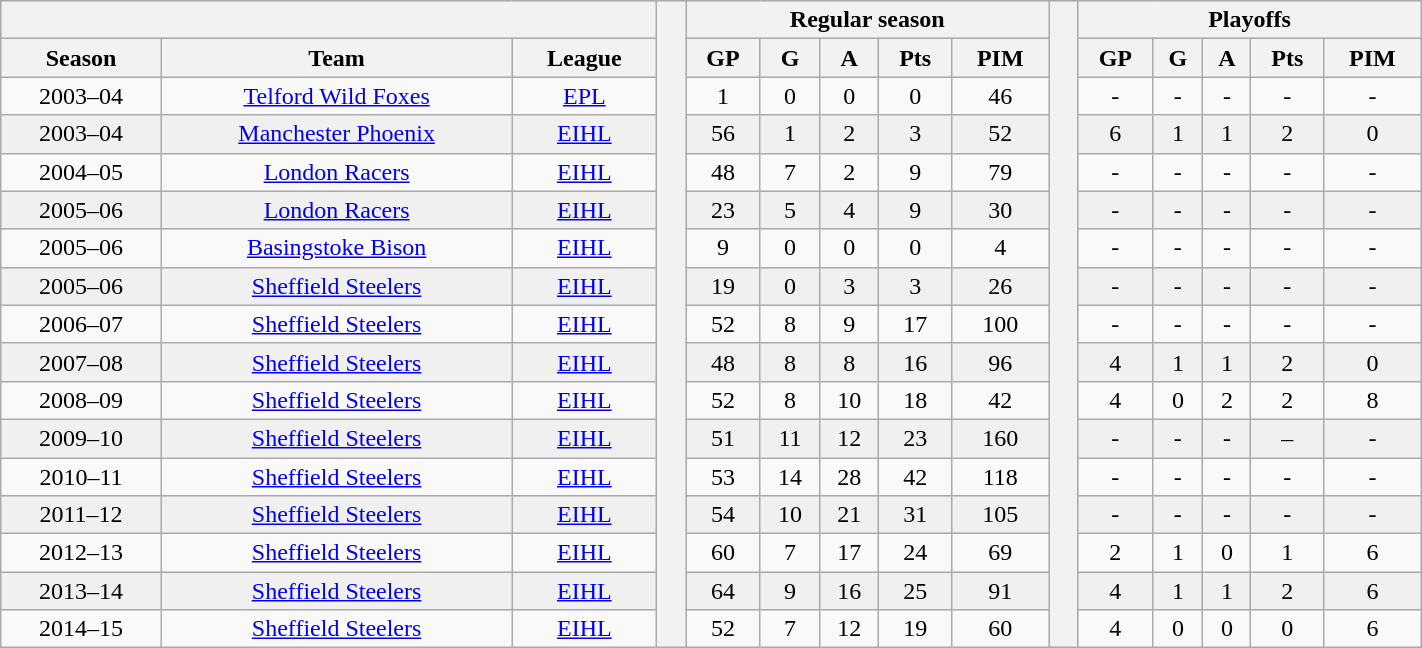<table class="wikitable"| BORDER="0" CELLPADDING="1" CELLSPACING="0" width="75%" style="text-align:center">
<tr bgcolor="#e0e0e0">
<th colspan="3" bgcolor="#ffffff"> </th>
<th rowspan="99" bgcolor="#ffffff"> </th>
<th colspan="5">Regular season</th>
<th rowspan="99" bgcolor="#ffffff"> </th>
<th colspan="5">Playoffs</th>
</tr>
<tr bgcolor="#e0e0e0">
<th>Season</th>
<th>Team</th>
<th>League</th>
<th>GP</th>
<th>G</th>
<th>A</th>
<th>Pts</th>
<th>PIM</th>
<th>GP</th>
<th>G</th>
<th>A</th>
<th>Pts</th>
<th>PIM</th>
</tr>
<tr ALIGN="center">
<td>2003–04</td>
<td><a href='#'>Telford Wild Foxes</a></td>
<td><a href='#'>EPL</a></td>
<td>1</td>
<td>0</td>
<td>0</td>
<td>0</td>
<td>46</td>
<td>-</td>
<td>-</td>
<td>-</td>
<td>-</td>
<td>-</td>
</tr>
<tr ALIGN="center" bgcolor="#f0f0f0">
<td>2003–04</td>
<td><a href='#'>Manchester Phoenix</a></td>
<td><a href='#'>EIHL</a></td>
<td>56</td>
<td>1</td>
<td>2</td>
<td>3</td>
<td>52</td>
<td>6</td>
<td>1</td>
<td>1</td>
<td>2</td>
<td>0</td>
</tr>
<tr ALIGN="center">
<td>2004–05</td>
<td><a href='#'>London Racers</a></td>
<td><a href='#'>EIHL</a></td>
<td>48</td>
<td>7</td>
<td>2</td>
<td>9</td>
<td>79</td>
<td>-</td>
<td>-</td>
<td>-</td>
<td>-</td>
<td>-</td>
</tr>
<tr ALIGN="center" bgcolor="#f0f0f0">
<td>2005–06</td>
<td><a href='#'>London Racers</a></td>
<td><a href='#'>EIHL</a></td>
<td>23</td>
<td>5</td>
<td>4</td>
<td>9</td>
<td>30</td>
<td>-</td>
<td>-</td>
<td>-</td>
<td>-</td>
<td>-</td>
</tr>
<tr ALIGN="center">
<td>2005–06</td>
<td><a href='#'>Basingstoke Bison</a></td>
<td><a href='#'>EIHL</a></td>
<td>9</td>
<td>0</td>
<td>0</td>
<td>0</td>
<td>4</td>
<td>-</td>
<td>-</td>
<td>-</td>
<td>-</td>
<td>-</td>
</tr>
<tr ALIGN="center" bgcolor="#f0f0f0">
<td>2005–06</td>
<td><a href='#'>Sheffield Steelers</a></td>
<td><a href='#'>EIHL</a></td>
<td>19</td>
<td>0</td>
<td>3</td>
<td>3</td>
<td>26</td>
<td>-</td>
<td>-</td>
<td>-</td>
<td>-</td>
<td>-</td>
</tr>
<tr ALIGN="center">
<td>2006–07</td>
<td><a href='#'>Sheffield Steelers</a></td>
<td><a href='#'>EIHL</a></td>
<td>52</td>
<td>8</td>
<td>9</td>
<td>17</td>
<td>100</td>
<td>-</td>
<td>-</td>
<td>-</td>
<td>-</td>
<td>-</td>
</tr>
<tr ALIGN="center" bgcolor="#f0f0f0">
<td>2007–08</td>
<td><a href='#'>Sheffield Steelers</a></td>
<td><a href='#'>EIHL</a></td>
<td>48</td>
<td>8</td>
<td>8</td>
<td>16</td>
<td>96</td>
<td>4</td>
<td>1</td>
<td>1</td>
<td>2</td>
<td>0</td>
</tr>
<tr ALIGN="center">
<td>2008–09</td>
<td><a href='#'>Sheffield Steelers</a></td>
<td><a href='#'>EIHL</a></td>
<td>52</td>
<td>8</td>
<td>10</td>
<td>18</td>
<td>42</td>
<td>4</td>
<td>0</td>
<td>2</td>
<td>2</td>
<td>8</td>
</tr>
<tr ALIGN="center" bgcolor="#f0f0f0">
<td>2009–10</td>
<td><a href='#'>Sheffield Steelers</a></td>
<td><a href='#'>EIHL</a></td>
<td>51</td>
<td>11</td>
<td>12</td>
<td>23</td>
<td>160</td>
<td>-</td>
<td>-</td>
<td>-</td>
<td>–</td>
<td>-</td>
</tr>
<tr ALIGN="center">
<td>2010–11</td>
<td><a href='#'>Sheffield Steelers</a></td>
<td><a href='#'>EIHL</a></td>
<td>53</td>
<td>14</td>
<td>28</td>
<td>42</td>
<td>118</td>
<td>-</td>
<td>-</td>
<td>-</td>
<td>-</td>
<td>-</td>
</tr>
<tr ALIGN="center" bgcolor="#f0f0f0">
<td>2011–12</td>
<td><a href='#'>Sheffield Steelers</a></td>
<td><a href='#'>EIHL</a></td>
<td>54</td>
<td>10</td>
<td>21</td>
<td>31</td>
<td>105</td>
<td>-</td>
<td>-</td>
<td>-</td>
<td>-</td>
<td>-</td>
</tr>
<tr ALIGN="center">
<td>2012–13</td>
<td><a href='#'>Sheffield Steelers</a></td>
<td><a href='#'>EIHL</a></td>
<td>60</td>
<td>7</td>
<td>17</td>
<td>24</td>
<td>69</td>
<td>2</td>
<td>1</td>
<td>0</td>
<td>1</td>
<td>6</td>
</tr>
<tr ALIGN="center" bgcolor="#f0f0f0">
<td>2013–14</td>
<td><a href='#'>Sheffield Steelers</a></td>
<td><a href='#'>EIHL</a></td>
<td>64</td>
<td>9</td>
<td>16</td>
<td>25</td>
<td>91</td>
<td>4</td>
<td>1</td>
<td>1</td>
<td>2</td>
<td>6</td>
</tr>
<tr ALIGN="center">
<td>2014–15</td>
<td><a href='#'>Sheffield Steelers</a></td>
<td><a href='#'>EIHL</a></td>
<td>52</td>
<td>7</td>
<td>12</td>
<td>19</td>
<td>60</td>
<td>4</td>
<td>0</td>
<td>0</td>
<td>0</td>
<td>6</td>
</tr>
</table>
